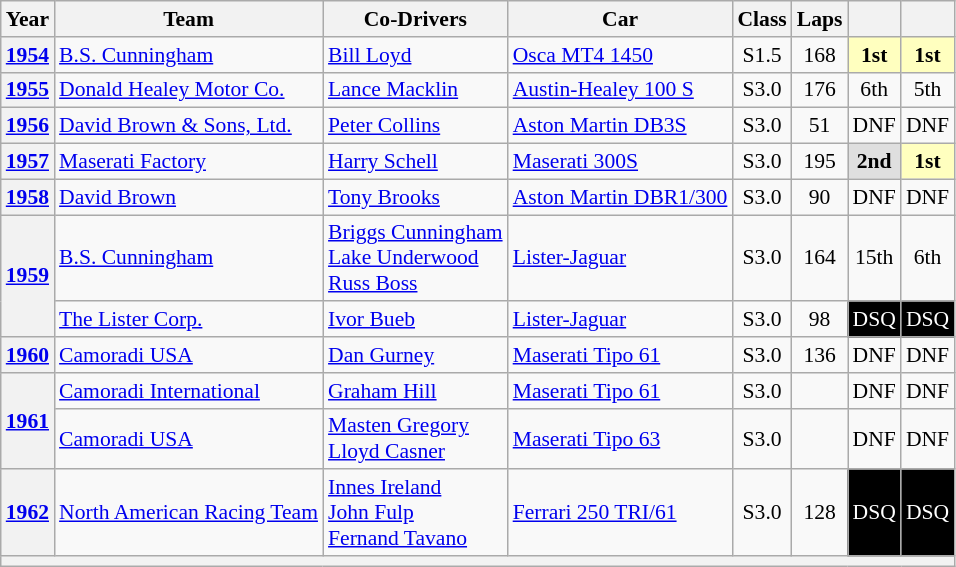<table class="wikitable" style="text-align:center; font-size:90%">
<tr>
<th>Year</th>
<th>Team</th>
<th>Co-Drivers</th>
<th>Car</th>
<th>Class</th>
<th>Laps</th>
<th></th>
<th></th>
</tr>
<tr>
<th><a href='#'>1954</a></th>
<td align="left"> <a href='#'>B.S. Cunningham</a></td>
<td align="left"> <a href='#'>Bill Loyd</a></td>
<td align="left"><a href='#'>Osca MT4 1450</a></td>
<td>S1.5</td>
<td>168</td>
<td style="background:#FFFFBF"><strong>1st</strong></td>
<td style="background:#FFFFBF"><strong>1st</strong></td>
</tr>
<tr>
<th><a href='#'>1955</a></th>
<td align="left"> <a href='#'>Donald Healey Motor Co.</a></td>
<td align="left"> <a href='#'>Lance Macklin</a></td>
<td align="left"><a href='#'>Austin-Healey 100 S</a></td>
<td>S3.0</td>
<td>176</td>
<td>6th</td>
<td>5th</td>
</tr>
<tr>
<th><a href='#'>1956</a></th>
<td align="left"> <a href='#'>David Brown & Sons, Ltd.</a></td>
<td align="left"> <a href='#'>Peter Collins</a></td>
<td align="left"><a href='#'>Aston Martin DB3S</a></td>
<td>S3.0</td>
<td>51</td>
<td>DNF</td>
<td>DNF</td>
</tr>
<tr>
<th><a href='#'>1957</a></th>
<td align="left"> <a href='#'>Maserati Factory</a></td>
<td align="left"> <a href='#'>Harry Schell</a></td>
<td align="left"><a href='#'>Maserati 300S</a></td>
<td>S3.0</td>
<td>195</td>
<td style="background:#DFDFDF"><strong>2nd</strong></td>
<td style="background:#FFFFBF"><strong>1st</strong></td>
</tr>
<tr>
<th><a href='#'>1958</a></th>
<td align="left"> <a href='#'>David Brown</a></td>
<td align="left"> <a href='#'>Tony Brooks</a></td>
<td align="left"><a href='#'>Aston Martin DBR1/300</a></td>
<td>S3.0</td>
<td>90</td>
<td>DNF</td>
<td>DNF</td>
</tr>
<tr>
<th rowspan=2><a href='#'>1959</a></th>
<td align="left"> <a href='#'>B.S. Cunningham</a></td>
<td align="left"> <a href='#'>Briggs Cunningham</a><br> <a href='#'>Lake Underwood</a> <br> <a href='#'>Russ Boss</a></td>
<td align="left"><a href='#'>Lister-Jaguar</a></td>
<td>S3.0</td>
<td>164</td>
<td>15th</td>
<td>6th</td>
</tr>
<tr>
<td align="left"> <a href='#'>The Lister Corp.</a></td>
<td align="left"> <a href='#'>Ivor Bueb</a></td>
<td align="left"><a href='#'>Lister-Jaguar</a></td>
<td>S3.0</td>
<td>98</td>
<td style="background:#000; color:#ffF"><span>DSQ</span></td>
<td style="background:#000; color:#ffF"><span>DSQ</span></td>
</tr>
<tr>
<th><a href='#'>1960</a></th>
<td align="left"> <a href='#'>Camoradi USA</a></td>
<td align="left"> <a href='#'>Dan Gurney</a></td>
<td align="left"><a href='#'>Maserati Tipo 61</a></td>
<td>S3.0</td>
<td>136</td>
<td>DNF</td>
<td>DNF</td>
</tr>
<tr>
<th rowspan=2><a href='#'>1961</a></th>
<td align="left"> <a href='#'>Camoradi International</a></td>
<td align="left"> <a href='#'>Graham Hill</a></td>
<td align="left"><a href='#'>Maserati Tipo 61</a></td>
<td>S3.0</td>
<td></td>
<td>DNF</td>
<td>DNF</td>
</tr>
<tr>
<td align="left"> <a href='#'>Camoradi USA</a></td>
<td align="left"> <a href='#'>Masten Gregory</a><br> <a href='#'>Lloyd Casner</a></td>
<td align="left"><a href='#'>Maserati Tipo 63</a></td>
<td>S3.0</td>
<td></td>
<td>DNF</td>
<td>DNF</td>
</tr>
<tr>
<th><a href='#'>1962</a></th>
<td align="left"> <a href='#'>North American Racing Team</a></td>
<td align="left"> <a href='#'>Innes Ireland</a> <br> <a href='#'>John Fulp</a> <br> <a href='#'>Fernand Tavano</a></td>
<td align="left"><a href='#'>Ferrari 250 TRI/61</a></td>
<td>S3.0</td>
<td>128</td>
<td style="background:#000; color:#ffF"><span>DSQ</span></td>
<td style="background:#000; color:#ffF"><span>DSQ</span></td>
</tr>
<tr>
<th colspan="8"></th>
</tr>
</table>
